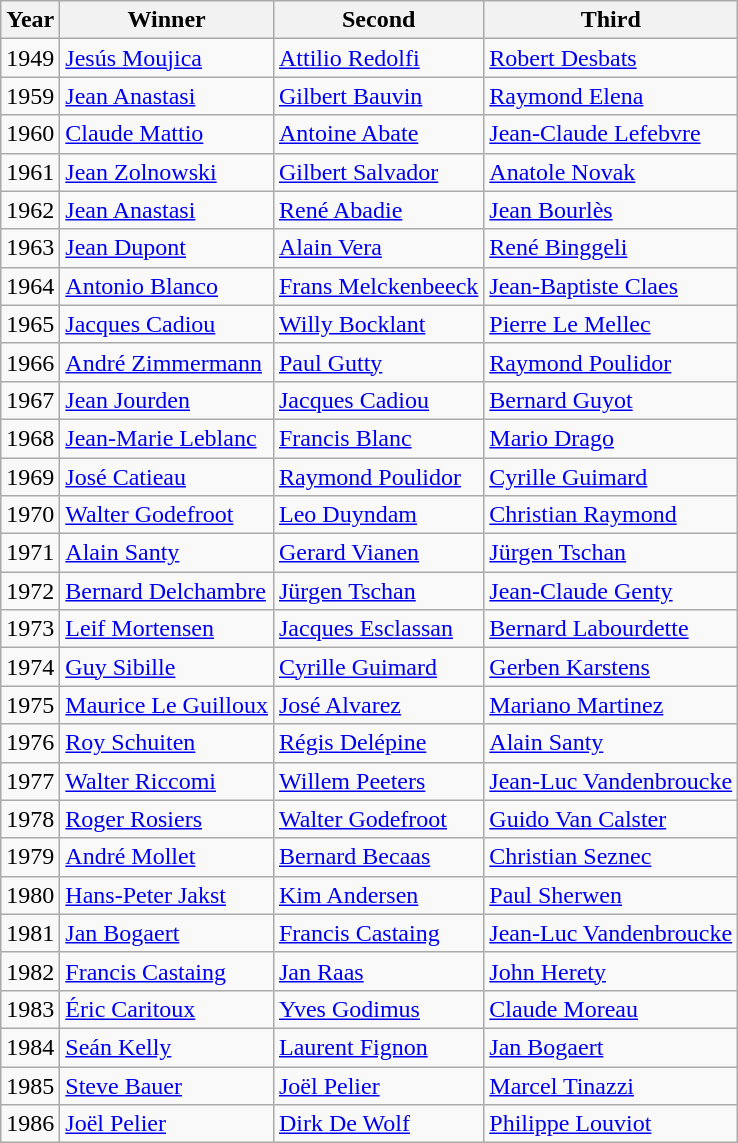<table class=wikitable>
<tr>
<th>Year</th>
<th>Winner</th>
<th>Second</th>
<th>Third</th>
</tr>
<tr>
<td>1949</td>
<td> <a href='#'>Jesús Moujica</a></td>
<td> <a href='#'>Attilio Redolfi</a></td>
<td> <a href='#'>Robert Desbats</a></td>
</tr>
<tr>
<td>1959</td>
<td> <a href='#'>Jean Anastasi</a></td>
<td> <a href='#'>Gilbert Bauvin</a></td>
<td> <a href='#'>Raymond Elena</a></td>
</tr>
<tr>
<td>1960</td>
<td> <a href='#'>Claude Mattio</a></td>
<td> <a href='#'>Antoine Abate</a></td>
<td> <a href='#'>Jean-Claude Lefebvre</a></td>
</tr>
<tr>
<td>1961</td>
<td> <a href='#'>Jean Zolnowski</a></td>
<td> <a href='#'>Gilbert Salvador</a></td>
<td> <a href='#'>Anatole Novak</a></td>
</tr>
<tr>
<td>1962</td>
<td> <a href='#'>Jean Anastasi</a></td>
<td> <a href='#'>René Abadie</a></td>
<td> <a href='#'>Jean Bourlès</a></td>
</tr>
<tr>
<td>1963</td>
<td> <a href='#'>Jean Dupont</a></td>
<td> <a href='#'>Alain Vera</a></td>
<td> <a href='#'>René Binggeli</a></td>
</tr>
<tr>
<td>1964</td>
<td> <a href='#'>Antonio Blanco</a></td>
<td> <a href='#'>Frans Melckenbeeck</a></td>
<td> <a href='#'>Jean-Baptiste Claes</a></td>
</tr>
<tr>
<td>1965</td>
<td> <a href='#'>Jacques Cadiou</a></td>
<td> <a href='#'>Willy Bocklant</a></td>
<td> <a href='#'>Pierre Le Mellec</a></td>
</tr>
<tr>
<td>1966</td>
<td> <a href='#'>André Zimmermann</a></td>
<td> <a href='#'>Paul Gutty</a></td>
<td> <a href='#'>Raymond Poulidor</a></td>
</tr>
<tr>
<td>1967</td>
<td> <a href='#'>Jean Jourden</a></td>
<td> <a href='#'>Jacques Cadiou</a></td>
<td> <a href='#'>Bernard Guyot</a></td>
</tr>
<tr>
<td>1968</td>
<td> <a href='#'>Jean-Marie Leblanc</a></td>
<td> <a href='#'>Francis Blanc</a></td>
<td> <a href='#'>Mario Drago</a></td>
</tr>
<tr>
<td>1969</td>
<td> <a href='#'>José Catieau</a></td>
<td> <a href='#'>Raymond Poulidor</a></td>
<td> <a href='#'>Cyrille Guimard</a></td>
</tr>
<tr>
<td>1970</td>
<td> <a href='#'>Walter Godefroot</a></td>
<td> <a href='#'>Leo Duyndam</a></td>
<td> <a href='#'>Christian Raymond</a></td>
</tr>
<tr>
<td>1971</td>
<td> <a href='#'>Alain Santy</a></td>
<td> <a href='#'>Gerard Vianen</a></td>
<td> <a href='#'>Jürgen Tschan</a></td>
</tr>
<tr>
<td>1972</td>
<td> <a href='#'>Bernard Delchambre</a></td>
<td> <a href='#'>Jürgen Tschan</a></td>
<td> <a href='#'>Jean-Claude Genty</a></td>
</tr>
<tr>
<td>1973</td>
<td> <a href='#'>Leif Mortensen</a></td>
<td> <a href='#'>Jacques Esclassan</a></td>
<td> <a href='#'>Bernard Labourdette</a></td>
</tr>
<tr>
<td>1974</td>
<td> <a href='#'>Guy Sibille</a></td>
<td> <a href='#'>Cyrille Guimard</a></td>
<td> <a href='#'>Gerben Karstens</a></td>
</tr>
<tr>
<td>1975</td>
<td> <a href='#'>Maurice Le Guilloux</a></td>
<td> <a href='#'>José Alvarez</a></td>
<td> <a href='#'>Mariano Martinez</a></td>
</tr>
<tr>
<td>1976</td>
<td> <a href='#'>Roy Schuiten</a></td>
<td> <a href='#'>Régis Delépine</a></td>
<td> <a href='#'>Alain Santy</a></td>
</tr>
<tr>
<td>1977</td>
<td> <a href='#'>Walter Riccomi</a></td>
<td> <a href='#'>Willem Peeters</a></td>
<td> <a href='#'>Jean-Luc Vandenbroucke</a></td>
</tr>
<tr>
<td>1978</td>
<td> <a href='#'>Roger Rosiers</a></td>
<td> <a href='#'>Walter Godefroot</a></td>
<td> <a href='#'>Guido Van Calster</a></td>
</tr>
<tr>
<td>1979</td>
<td> <a href='#'>André Mollet</a></td>
<td> <a href='#'>Bernard Becaas</a></td>
<td> <a href='#'>Christian Seznec</a></td>
</tr>
<tr>
<td>1980</td>
<td> <a href='#'>Hans-Peter Jakst</a></td>
<td> <a href='#'>Kim Andersen</a></td>
<td> <a href='#'>Paul Sherwen</a></td>
</tr>
<tr>
<td>1981</td>
<td> <a href='#'>Jan Bogaert</a></td>
<td> <a href='#'>Francis Castaing</a></td>
<td> <a href='#'>Jean-Luc Vandenbroucke</a></td>
</tr>
<tr>
<td>1982</td>
<td> <a href='#'>Francis Castaing</a></td>
<td> <a href='#'>Jan Raas</a></td>
<td> <a href='#'>John Herety</a></td>
</tr>
<tr>
<td>1983</td>
<td> <a href='#'>Éric Caritoux</a></td>
<td> <a href='#'>Yves Godimus</a></td>
<td> <a href='#'>Claude Moreau</a></td>
</tr>
<tr>
<td>1984</td>
<td> <a href='#'>Seán Kelly</a></td>
<td> <a href='#'>Laurent Fignon</a></td>
<td> <a href='#'>Jan Bogaert</a></td>
</tr>
<tr>
<td>1985</td>
<td> <a href='#'>Steve Bauer</a></td>
<td> <a href='#'>Joël Pelier</a></td>
<td> <a href='#'>Marcel Tinazzi</a></td>
</tr>
<tr>
<td>1986</td>
<td> <a href='#'>Joël Pelier</a></td>
<td> <a href='#'>Dirk De Wolf</a></td>
<td> <a href='#'>Philippe Louviot</a></td>
</tr>
</table>
